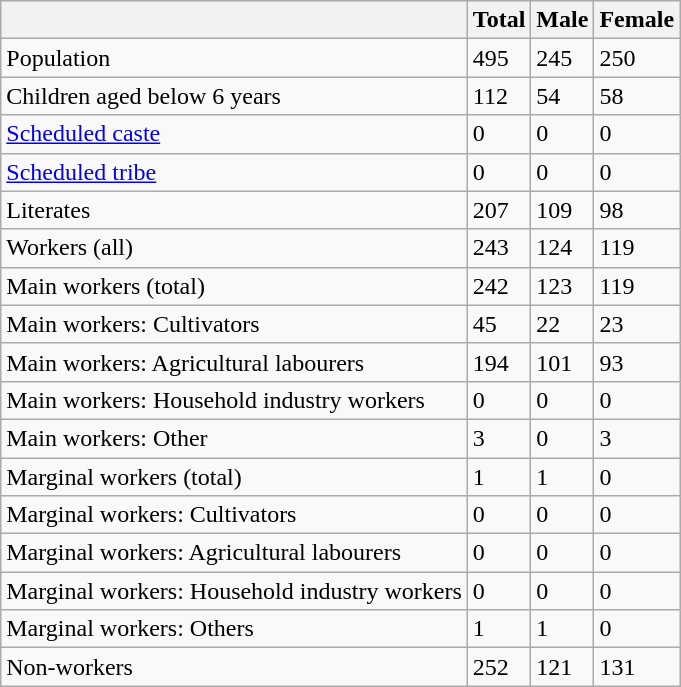<table class="wikitable sortable">
<tr>
<th></th>
<th>Total</th>
<th>Male</th>
<th>Female</th>
</tr>
<tr>
<td>Population</td>
<td>495</td>
<td>245</td>
<td>250</td>
</tr>
<tr>
<td>Children aged below 6 years</td>
<td>112</td>
<td>54</td>
<td>58</td>
</tr>
<tr>
<td><a href='#'>Scheduled caste</a></td>
<td>0</td>
<td>0</td>
<td>0</td>
</tr>
<tr>
<td><a href='#'>Scheduled tribe</a></td>
<td>0</td>
<td>0</td>
<td>0</td>
</tr>
<tr>
<td>Literates</td>
<td>207</td>
<td>109</td>
<td>98</td>
</tr>
<tr>
<td>Workers (all)</td>
<td>243</td>
<td>124</td>
<td>119</td>
</tr>
<tr>
<td>Main workers (total)</td>
<td>242</td>
<td>123</td>
<td>119</td>
</tr>
<tr>
<td>Main workers: Cultivators</td>
<td>45</td>
<td>22</td>
<td>23</td>
</tr>
<tr>
<td>Main workers: Agricultural labourers</td>
<td>194</td>
<td>101</td>
<td>93</td>
</tr>
<tr>
<td>Main workers: Household industry workers</td>
<td>0</td>
<td>0</td>
<td>0</td>
</tr>
<tr>
<td>Main workers: Other</td>
<td>3</td>
<td>0</td>
<td>3</td>
</tr>
<tr>
<td>Marginal workers (total)</td>
<td>1</td>
<td>1</td>
<td>0</td>
</tr>
<tr>
<td>Marginal workers: Cultivators</td>
<td>0</td>
<td>0</td>
<td>0</td>
</tr>
<tr>
<td>Marginal workers: Agricultural labourers</td>
<td>0</td>
<td>0</td>
<td>0</td>
</tr>
<tr>
<td>Marginal workers: Household industry workers</td>
<td>0</td>
<td>0</td>
<td>0</td>
</tr>
<tr>
<td>Marginal workers: Others</td>
<td>1</td>
<td>1</td>
<td>0</td>
</tr>
<tr>
<td>Non-workers</td>
<td>252</td>
<td>121</td>
<td>131</td>
</tr>
</table>
